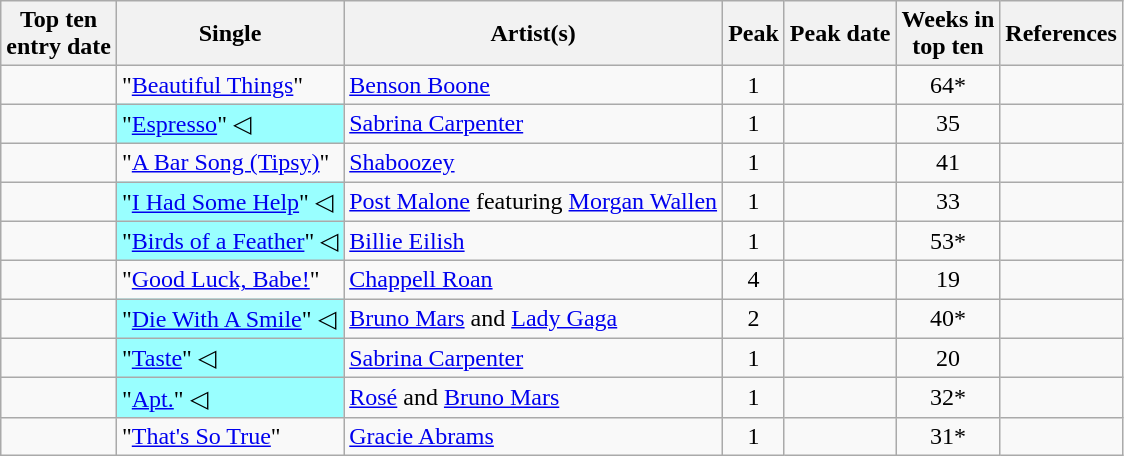<table class="wikitable sortable">
<tr>
<th>Top ten<br>entry date</th>
<th>Single</th>
<th>Artist(s)</th>
<th data-sort-type="number">Peak</th>
<th>Peak date</th>
<th data-sort-type="number">Weeks in<br>top ten</th>
<th>References</th>
</tr>
<tr>
<td></td>
<td>"<a href='#'>Beautiful Things</a>"</td>
<td><a href='#'>Benson Boone</a></td>
<td style="text-align:center;">1</td>
<td></td>
<td style="text-align:center;">64*</td>
<td></td>
</tr>
<tr>
<td></td>
<td style="background:#9ff;">"<a href='#'>Espresso</a>" ◁</td>
<td><a href='#'>Sabrina Carpenter</a></td>
<td style="text-align:center;">1</td>
<td></td>
<td style="text-align:center;">35</td>
<td></td>
</tr>
<tr>
<td></td>
<td>"<a href='#'>A Bar Song (Tipsy)</a>"</td>
<td><a href='#'>Shaboozey</a></td>
<td style="text-align:center;">1</td>
<td></td>
<td style="text-align:center;">41</td>
<td></td>
</tr>
<tr>
<td></td>
<td style="background:#9ff;">"<a href='#'>I Had Some Help</a>" ◁</td>
<td><a href='#'>Post Malone</a> featuring <a href='#'>Morgan Wallen</a></td>
<td style="text-align:center;">1</td>
<td></td>
<td style="text-align:center;">33</td>
<td></td>
</tr>
<tr>
<td></td>
<td style="background:#9ff;">"<a href='#'>Birds of a Feather</a>" ◁</td>
<td><a href='#'>Billie Eilish</a></td>
<td style="text-align:center;">1</td>
<td></td>
<td style="text-align:center;">53*</td>
<td></td>
</tr>
<tr>
<td></td>
<td>"<a href='#'>Good Luck, Babe!</a>"</td>
<td><a href='#'>Chappell Roan</a></td>
<td style="text-align:center;">4</td>
<td></td>
<td style="text-align:center;">19</td>
<td></td>
</tr>
<tr>
<td></td>
<td style="background:#9ff;">"<a href='#'>Die With A Smile</a>" ◁</td>
<td><a href='#'>Bruno Mars</a> and <a href='#'>Lady Gaga</a></td>
<td style="text-align:center;">2</td>
<td></td>
<td style="text-align:center;">40*</td>
<td></td>
</tr>
<tr>
<td></td>
<td style="background:#9ff;">"<a href='#'>Taste</a>" ◁</td>
<td><a href='#'>Sabrina Carpenter</a></td>
<td style="text-align:center;">1</td>
<td></td>
<td style="text-align:center;">20</td>
<td></td>
</tr>
<tr>
<td></td>
<td style="background:#9ff;">"<a href='#'>Apt.</a>" ◁</td>
<td><a href='#'>Rosé</a> and <a href='#'>Bruno Mars</a></td>
<td style="text-align:center;">1</td>
<td></td>
<td style="text-align:center;">32*</td>
<td></td>
</tr>
<tr>
<td></td>
<td>"<a href='#'>That's So True</a>"</td>
<td><a href='#'>Gracie Abrams</a></td>
<td style="text-align:center;">1</td>
<td></td>
<td style="text-align:center;">31*</td>
<td></td>
</tr>
</table>
